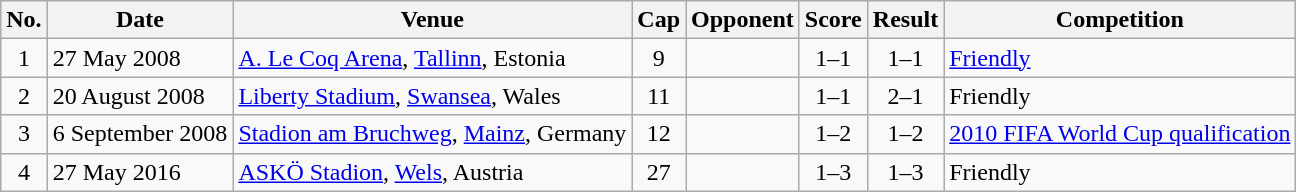<table class="wikitable sortable">
<tr>
<th scope="col">No.</th>
<th scope="col" data-sort-type="date">Date</th>
<th scope="col">Venue</th>
<th scope="col">Cap</th>
<th scope="col">Opponent</th>
<th scope="col">Score</th>
<th scope="col">Result</th>
<th scope="col">Competition</th>
</tr>
<tr>
<td align="center">1</td>
<td>27 May 2008</td>
<td><a href='#'>A. Le Coq Arena</a>, <a href='#'>Tallinn</a>, Estonia</td>
<td align="center">9</td>
<td></td>
<td align="center">1–1</td>
<td align="center">1–1</td>
<td><a href='#'>Friendly</a></td>
</tr>
<tr>
<td align="center">2</td>
<td>20 August 2008</td>
<td><a href='#'>Liberty Stadium</a>, <a href='#'>Swansea</a>, Wales</td>
<td align="center">11</td>
<td></td>
<td align="center">1–1</td>
<td align="center">2–1</td>
<td>Friendly</td>
</tr>
<tr>
<td align="center">3</td>
<td>6 September 2008</td>
<td><a href='#'>Stadion am Bruchweg</a>, <a href='#'>Mainz</a>, Germany</td>
<td align="center">12</td>
<td></td>
<td align="center">1–2</td>
<td align="center">1–2</td>
<td><a href='#'>2010 FIFA World Cup qualification</a></td>
</tr>
<tr>
<td align="center">4</td>
<td>27 May 2016</td>
<td><a href='#'>ASKÖ Stadion</a>, <a href='#'>Wels</a>, Austria</td>
<td align="center">27</td>
<td></td>
<td align="center">1–3</td>
<td align="center">1–3</td>
<td>Friendly</td>
</tr>
</table>
